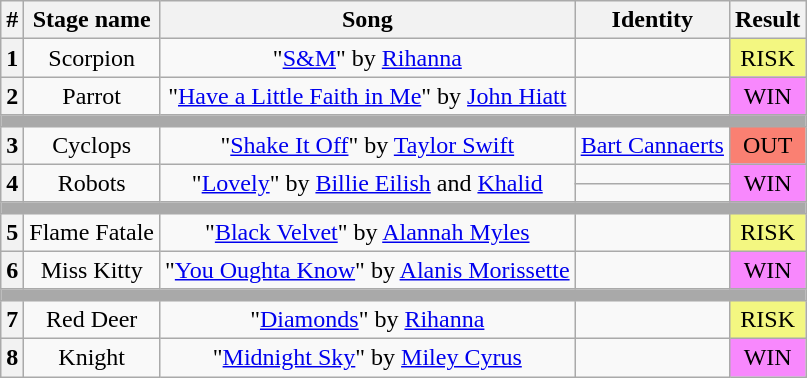<table class="wikitable plainrowheaders" style="text-align: center;">
<tr>
<th>#</th>
<th>Stage name</th>
<th>Song</th>
<th>Identity</th>
<th>Result</th>
</tr>
<tr>
<th>1</th>
<td>Scorpion</td>
<td>"<a href='#'>S&M</a>" by <a href='#'>Rihanna</a></td>
<td></td>
<td bgcolor="F3F781">RISK</td>
</tr>
<tr>
<th>2</th>
<td>Parrot</td>
<td>"<a href='#'>Have a Little Faith in Me</a>" by <a href='#'>John Hiatt</a></td>
<td></td>
<td bgcolor="F888FD">WIN</td>
</tr>
<tr>
<th colspan="5" style="background:darkgrey"></th>
</tr>
<tr>
<th>3</th>
<td>Cyclops</td>
<td>"<a href='#'>Shake It Off</a>" by <a href='#'>Taylor Swift</a></td>
<td><a href='#'>Bart Cannaerts</a></td>
<td bgcolor="salmon">OUT</td>
</tr>
<tr>
<th rowspan="2">4</th>
<td rowspan="2">Robots</td>
<td rowspan="2">"<a href='#'>Lovely</a>" by <a href='#'>Billie Eilish</a> and <a href='#'>Khalid</a></td>
<td></td>
<td rowspan="2" bgcolor="F888FD">WIN</td>
</tr>
<tr>
<td></td>
</tr>
<tr>
<th colspan="5" style="background:darkgrey"></th>
</tr>
<tr>
<th>5</th>
<td>Flame Fatale</td>
<td>"<a href='#'>Black Velvet</a>" by <a href='#'>Alannah Myles</a></td>
<td></td>
<td bgcolor="F3F781">RISK</td>
</tr>
<tr>
<th>6</th>
<td>Miss Kitty</td>
<td>"<a href='#'>You Oughta Know</a>" by <a href='#'>Alanis Morissette</a></td>
<td></td>
<td bgcolor="F888FD">WIN</td>
</tr>
<tr>
<th colspan="5" style="background:darkgrey"></th>
</tr>
<tr>
<th>7</th>
<td>Red Deer</td>
<td>"<a href='#'>Diamonds</a>" by <a href='#'>Rihanna</a></td>
<td></td>
<td bgcolor="F3F781">RISK</td>
</tr>
<tr>
<th>8</th>
<td>Knight</td>
<td>"<a href='#'>Midnight Sky</a>" by <a href='#'>Miley Cyrus</a></td>
<td></td>
<td bgcolor="F888FD">WIN</td>
</tr>
</table>
